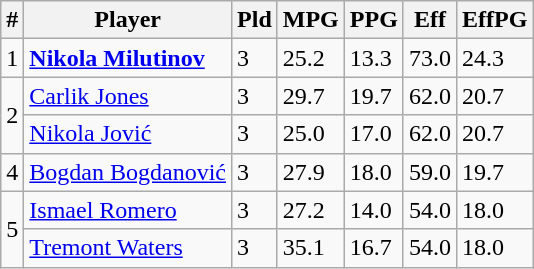<table class=wikitable width=auto>
<tr>
<th>#</th>
<th>Player</th>
<th>Pld</th>
<th>MPG</th>
<th>PPG</th>
<th>Eff</th>
<th>EffPG</th>
</tr>
<tr>
<td>1</td>
<td> <strong><a href='#'>Nikola Milutinov</a></strong></td>
<td>3</td>
<td>25.2</td>
<td>13.3</td>
<td>73.0</td>
<td>24.3</td>
</tr>
<tr>
<td rowspan=2>2</td>
<td> <a href='#'>Carlik Jones</a></td>
<td>3</td>
<td>29.7</td>
<td>19.7</td>
<td>62.0</td>
<td>20.7</td>
</tr>
<tr>
<td> <a href='#'>Nikola Jović</a></td>
<td>3</td>
<td>25.0</td>
<td>17.0</td>
<td>62.0</td>
<td>20.7</td>
</tr>
<tr>
<td>4</td>
<td> <a href='#'>Bogdan Bogdanović</a></td>
<td>3</td>
<td>27.9</td>
<td>18.0</td>
<td>59.0</td>
<td>19.7</td>
</tr>
<tr>
<td rowspan=2>5</td>
<td> <a href='#'>Ismael Romero</a></td>
<td>3</td>
<td>27.2</td>
<td>14.0</td>
<td>54.0</td>
<td>18.0</td>
</tr>
<tr>
<td> <a href='#'>Tremont Waters</a></td>
<td>3</td>
<td>35.1</td>
<td>16.7</td>
<td>54.0</td>
<td>18.0</td>
</tr>
</table>
